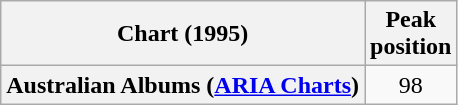<table class="wikitable sortable plainrowheaders" style="text-align:center">
<tr>
<th scope="col">Chart (1995)</th>
<th scope="col">Peak<br>position</th>
</tr>
<tr>
<th scope="row">Australian Albums (<a href='#'>ARIA Charts</a>)</th>
<td>98</td>
</tr>
</table>
